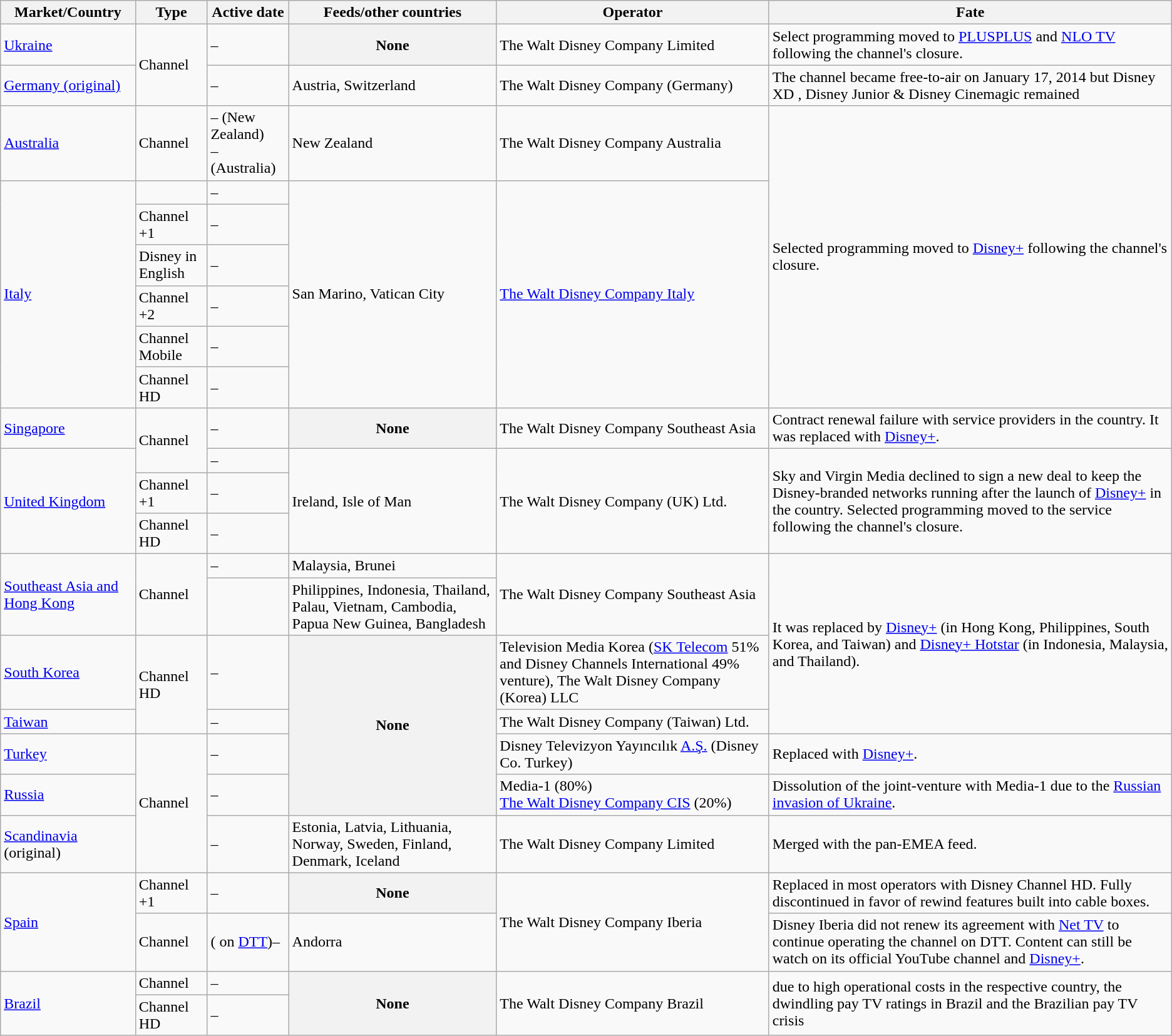<table class="wikitable sortable">
<tr>
<th>Market/Country</th>
<th>Type</th>
<th>Active date</th>
<th>Feeds/other countries</th>
<th>Operator</th>
<th>Fate</th>
</tr>
<tr>
<td><a href='#'>Ukraine</a></td>
<td rowspan="2">Channel</td>
<td>–</td>
<th>None</th>
<td>The Walt Disney Company Limited</td>
<td>Select programming moved to <a href='#'>PLUSPLUS</a> and <a href='#'>NLO TV</a> following the channel's closure.</td>
</tr>
<tr>
<td><a href='#'>Germany (original)</a></td>
<td>–</td>
<td>Austria, Switzerland</td>
<td>The Walt Disney Company (Germany)</td>
<td>The channel became free-to-air on January 17, 2014 but Disney XD , Disney Junior & Disney Cinemagic remained</td>
</tr>
<tr>
<td><a href='#'>Australia</a></td>
<td>Channel</td>
<td>– (New Zealand)<br>– (Australia)</td>
<td>New Zealand</td>
<td>The Walt Disney Company Australia</td>
<td rowspan="7">Selected programming moved to <a href='#'>Disney+</a> following the channel's closure.</td>
</tr>
<tr>
<td rowspan="6"><a href='#'>Italy</a></td>
<td></td>
<td>– </td>
<td rowspan="6">San Marino, Vatican City</td>
<td rowspan="6"><a href='#'>The Walt Disney Company Italy</a></td>
</tr>
<tr>
<td>Channel +1</td>
<td>–</td>
</tr>
<tr>
<td>Disney in English</td>
<td>–</td>
</tr>
<tr>
<td>Channel +2</td>
<td>–</td>
</tr>
<tr>
<td>Channel Mobile</td>
<td>–</td>
</tr>
<tr>
<td>Channel HD</td>
<td>–</td>
</tr>
<tr>
<td><a href='#'>Singapore</a></td>
<td rowspan="2">Channel</td>
<td>–</td>
<th>None</th>
<td>The Walt Disney Company Southeast Asia</td>
<td>Contract renewal failure with service providers in the country. It was replaced with <a href='#'>Disney+</a>.</td>
</tr>
<tr>
<td rowspan="3"><a href='#'>United Kingdom</a></td>
<td>–</td>
<td rowspan="3">Ireland, Isle of Man</td>
<td rowspan="3">The Walt Disney Company (UK) Ltd.</td>
<td rowspan="3">Sky and Virgin Media declined to sign a new deal to keep the Disney-branded networks running after the launch of <a href='#'>Disney+</a> in the country. Selected programming moved to the service following the channel's closure.</td>
</tr>
<tr>
<td>Channel +1</td>
<td>–</td>
</tr>
<tr>
<td>Channel HD</td>
<td>–</td>
</tr>
<tr>
<td rowspan="2"><a href='#'>Southeast Asia and Hong Kong</a></td>
<td rowspan="2">Channel</td>
<td>–</td>
<td>Malaysia, Brunei</td>
<td rowspan="2">The Walt Disney Company Southeast Asia</td>
<td rowspan="4">It was replaced by <a href='#'>Disney+</a> (in Hong Kong, Philippines, South Korea, and Taiwan) and <a href='#'>Disney+ Hotstar</a> (in Indonesia, Malaysia, and Thailand).</td>
</tr>
<tr>
<td></td>
<td>Philippines, Indonesia, Thailand, Palau, Vietnam, Cambodia, Papua New Guinea, Bangladesh</td>
</tr>
<tr>
<td><a href='#'>South Korea</a></td>
<td rowspan="2">Channel HD</td>
<td>–</td>
<th rowspan="4">None</th>
<td>Television Media Korea (<a href='#'>SK Telecom</a> 51% and Disney Channels International 49% venture), The Walt Disney Company (Korea) LLC</td>
</tr>
<tr>
<td><a href='#'>Taiwan</a></td>
<td>–</td>
<td>The Walt Disney Company (Taiwan) Ltd.</td>
</tr>
<tr>
<td><a href='#'>Turkey</a></td>
<td rowspan="3">Channel</td>
<td>–</td>
<td>Disney Televizyon Yayıncılık <a href='#'>A.Ş.</a> (Disney Co. Turkey)</td>
<td>Replaced with <a href='#'>Disney+</a>.</td>
</tr>
<tr>
<td><a href='#'>Russia</a></td>
<td>–</td>
<td>Media-1 (80%) <br><a href='#'>The Walt Disney Company CIS</a> (20%)</td>
<td>Dissolution of the joint-venture with Media-1 due to the <a href='#'>Russian invasion of Ukraine</a>.</td>
</tr>
<tr>
<td><a href='#'>Scandinavia</a> (original)</td>
<td>–</td>
<td>Estonia, Latvia, Lithuania, Norway, Sweden, Finland, Denmark, Iceland</td>
<td>The Walt Disney Company Limited</td>
<td>Merged with the pan-EMEA feed.</td>
</tr>
<tr>
<td rowspan="2"><a href='#'>Spain</a></td>
<td>Channel +1</td>
<td>–</td>
<th>None</th>
<td rowspan="2">The Walt Disney Company Iberia</td>
<td>Replaced in most operators with Disney Channel HD. Fully discontinued in favor of rewind features built into cable boxes.</td>
</tr>
<tr>
<td>Channel</td>
<td> ( on <a href='#'>DTT</a>)–</td>
<td>Andorra</td>
<td>Disney Iberia did not renew its agreement with <a href='#'>Net TV</a> to continue operating the channel on DTT. Content can still be watch on its official YouTube channel and <a href='#'>Disney+</a>.</td>
</tr>
<tr>
<td rowspan="2"><a href='#'>Brazil</a></td>
<td>Channel</td>
<td>–</td>
<th rowspan="2">None</th>
<td rowspan="2">The Walt Disney Company Brazil</td>
<td rowspan="2">due to high operational costs in the respective country, the dwindling pay TV ratings in Brazil and the Brazilian pay TV crisis</td>
</tr>
<tr>
<td>Channel HD</td>
<td>–</td>
</tr>
</table>
